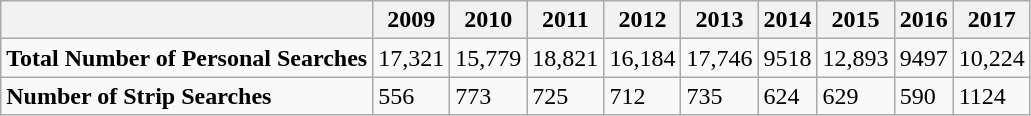<table class="wikitable">
<tr>
<th></th>
<th>2009</th>
<th>2010</th>
<th>2011</th>
<th>2012</th>
<th>2013</th>
<th>2014</th>
<th>2015</th>
<th>2016</th>
<th>2017</th>
</tr>
<tr>
<td><strong>Total Number of Personal Searches</strong></td>
<td>17,321</td>
<td>15,779</td>
<td>18,821</td>
<td>16,184</td>
<td>17,746</td>
<td>9518</td>
<td>12,893</td>
<td>9497</td>
<td>10,224</td>
</tr>
<tr>
<td><strong>Number of Strip Searches</strong></td>
<td>556</td>
<td>773</td>
<td>725</td>
<td>712</td>
<td>735</td>
<td>624</td>
<td>629</td>
<td>590</td>
<td>1124</td>
</tr>
</table>
